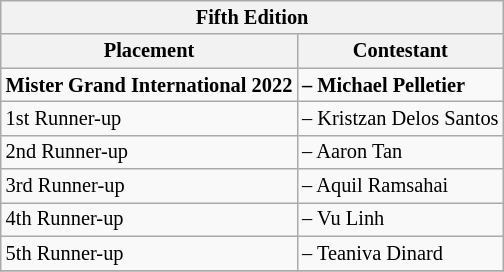<table class="wikitable sortable" style="font-size:85%">
<tr>
<th colspan=2>Fifth Edition</th>
</tr>
<tr>
<th>Placement</th>
<th>Contestant</th>
</tr>
<tr>
<td><strong>Mister Grand International 2022</strong></td>
<td><strong> – Michael Pelletier</strong></td>
</tr>
<tr>
<td>1st Runner-up</td>
<td> – Kristzan Delos Santos</td>
</tr>
<tr>
<td>2nd Runner-up</td>
<td> – Aaron Tan</td>
</tr>
<tr>
<td>3rd Runner-up</td>
<td> – Aquil Ramsahai</td>
</tr>
<tr>
<td>4th Runner-up</td>
<td> – Vu Linh</td>
</tr>
<tr>
<td>5th Runner-up</td>
<td> – Teaniva Dinard</td>
</tr>
<tr>
</tr>
</table>
